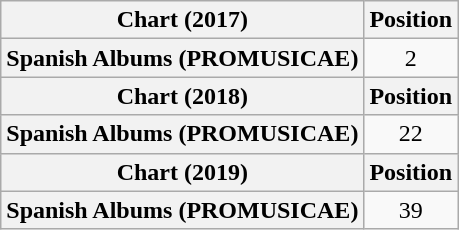<table class="wikitable sortable plainrowheaders" style="text-align:center">
<tr>
<th scope="col">Chart (2017)</th>
<th scope="col">Position</th>
</tr>
<tr>
<th scope="row">Spanish Albums (PROMUSICAE)</th>
<td>2</td>
</tr>
<tr>
<th scope="col">Chart (2018)</th>
<th scope="col">Position</th>
</tr>
<tr>
<th scope="row">Spanish Albums (PROMUSICAE)</th>
<td>22</td>
</tr>
<tr>
<th scope="col">Chart (2019)</th>
<th scope="col">Position</th>
</tr>
<tr>
<th scope="row">Spanish Albums (PROMUSICAE)</th>
<td>39</td>
</tr>
</table>
